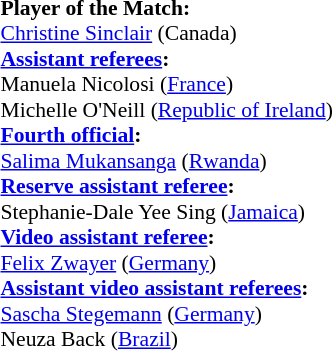<table width=50% style="font-size:90%">
<tr>
<td><br><strong>Player of the Match:</strong>
<br><a href='#'>Christine Sinclair</a> (Canada)<br><strong><a href='#'>Assistant referees</a>:</strong>
<br>Manuela Nicolosi (<a href='#'>France</a>)
<br>Michelle O'Neill (<a href='#'>Republic of Ireland</a>)
<br><strong><a href='#'>Fourth official</a>:</strong>
<br><a href='#'>Salima Mukansanga</a> (<a href='#'>Rwanda</a>)
<br><strong><a href='#'>Reserve assistant referee</a>:</strong>
<br>Stephanie-Dale Yee Sing (<a href='#'>Jamaica</a>)
<br><strong><a href='#'>Video assistant referee</a>:</strong>
<br><a href='#'>Felix Zwayer</a> (<a href='#'>Germany</a>)
<br><strong><a href='#'>Assistant video assistant referees</a>:</strong>
<br><a href='#'>Sascha Stegemann</a> (<a href='#'>Germany</a>)
<br>Neuza Back (<a href='#'>Brazil</a>)</td>
</tr>
</table>
